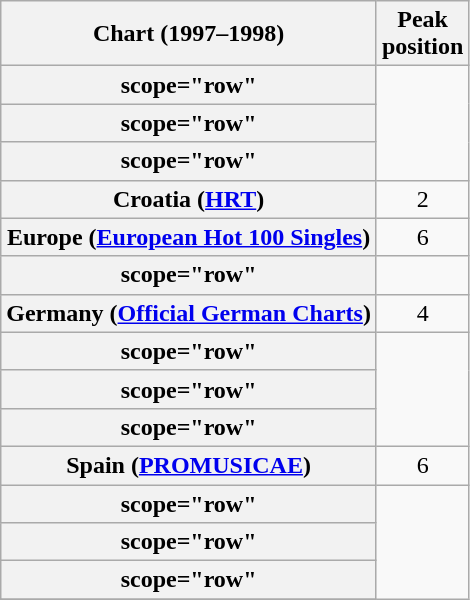<table class="wikitable plainrowheaders sortable" style="text-align:center;">
<tr>
<th scope="col">Chart (1997–1998)</th>
<th scope="col">Peak<br>position</th>
</tr>
<tr>
<th>scope="row" </th>
</tr>
<tr>
<th>scope="row" </th>
</tr>
<tr>
<th>scope="row" </th>
</tr>
<tr>
<th scope="row">Croatia (<a href='#'>HRT</a>)</th>
<td>2</td>
</tr>
<tr>
<th scope="row">Europe (<a href='#'>European Hot 100 Singles</a>)</th>
<td align="center">6</td>
</tr>
<tr>
<th>scope="row" </th>
</tr>
<tr>
<th scope="row">Germany (<a href='#'>Official German Charts</a>)</th>
<td>4</td>
</tr>
<tr>
<th>scope="row" </th>
</tr>
<tr>
<th>scope="row" </th>
</tr>
<tr>
<th>scope="row" </th>
</tr>
<tr>
<th scope="row">Spain (<a href='#'>PROMUSICAE</a>)</th>
<td>6</td>
</tr>
<tr>
<th>scope="row" </th>
</tr>
<tr>
<th>scope="row" </th>
</tr>
<tr>
<th>scope="row" </th>
</tr>
<tr>
</tr>
</table>
